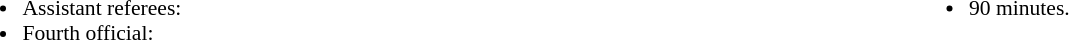<table style="width:100%; font-size:90%">
<tr>
<td style="width:50%; vertical-align:top"><br><ul><li>Assistant referees:</li><li>Fourth official:</li></ul></td>
<td style="width:50%; vertical-align:top"><br><ul><li>90 minutes.</li></ul></td>
</tr>
</table>
